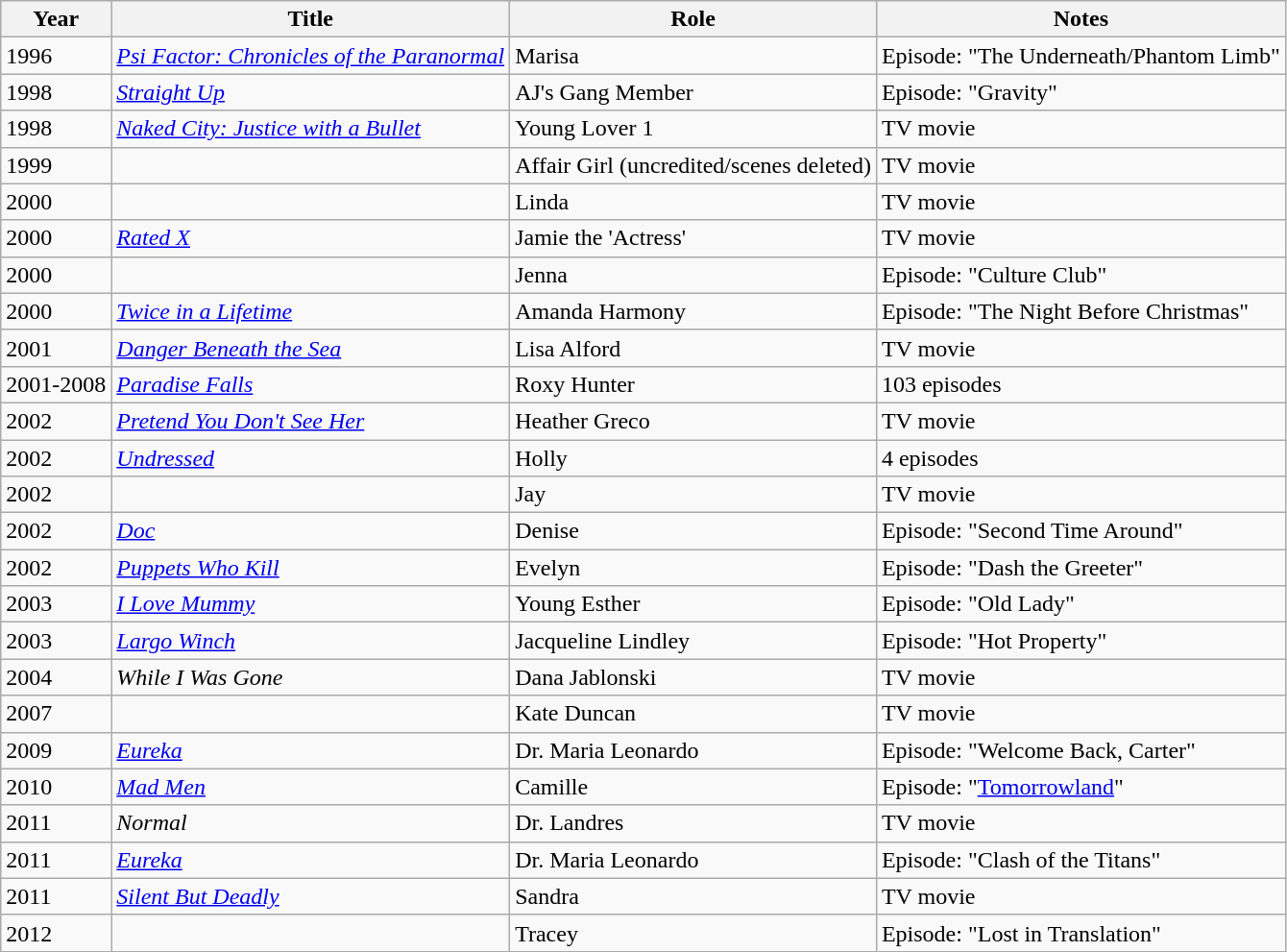<table class="wikitable sortable">
<tr>
<th>Year</th>
<th>Title</th>
<th>Role</th>
<th class="unsortable">Notes</th>
</tr>
<tr>
<td>1996</td>
<td><em><a href='#'>Psi Factor: Chronicles of the Paranormal</a></em></td>
<td>Marisa</td>
<td>Episode: "The Underneath/Phantom Limb"</td>
</tr>
<tr>
<td>1998</td>
<td><em><a href='#'>Straight Up</a></em></td>
<td>AJ's Gang Member</td>
<td>Episode: "Gravity"</td>
</tr>
<tr>
<td>1998</td>
<td><em><a href='#'>Naked City: Justice with a Bullet</a></em></td>
<td>Young Lover 1</td>
<td>TV movie</td>
</tr>
<tr>
<td>1999</td>
<td><em></em></td>
<td>Affair Girl (uncredited/scenes deleted)</td>
<td>TV movie</td>
</tr>
<tr>
<td>2000</td>
<td><em></em></td>
<td>Linda</td>
<td>TV movie</td>
</tr>
<tr>
<td>2000</td>
<td><em><a href='#'>Rated X</a></em></td>
<td>Jamie the 'Actress'</td>
<td>TV movie</td>
</tr>
<tr>
<td>2000</td>
<td><em></em></td>
<td>Jenna</td>
<td>Episode: "Culture Club"</td>
</tr>
<tr>
<td>2000</td>
<td><em><a href='#'>Twice in a Lifetime</a></em></td>
<td>Amanda Harmony</td>
<td>Episode: "The Night Before Christmas"</td>
</tr>
<tr>
<td>2001</td>
<td><em><a href='#'>Danger Beneath the Sea</a></em></td>
<td>Lisa Alford</td>
<td>TV movie</td>
</tr>
<tr>
<td>2001-2008</td>
<td><em><a href='#'>Paradise Falls</a></em></td>
<td>Roxy Hunter</td>
<td>103 episodes</td>
</tr>
<tr>
<td>2002</td>
<td><em><a href='#'>Pretend You Don't See Her</a></em></td>
<td>Heather Greco</td>
<td>TV movie</td>
</tr>
<tr>
<td>2002</td>
<td><em><a href='#'>Undressed</a></em></td>
<td>Holly</td>
<td>4 episodes</td>
</tr>
<tr>
<td>2002</td>
<td><em></em></td>
<td>Jay</td>
<td>TV movie</td>
</tr>
<tr>
<td>2002</td>
<td><em><a href='#'>Doc</a></em></td>
<td>Denise</td>
<td>Episode: "Second Time Around"</td>
</tr>
<tr>
<td>2002</td>
<td><em><a href='#'>Puppets Who Kill</a></em></td>
<td>Evelyn</td>
<td>Episode: "Dash the Greeter"</td>
</tr>
<tr>
<td>2003</td>
<td><em><a href='#'>I Love Mummy</a></em></td>
<td>Young Esther</td>
<td>Episode: "Old Lady"</td>
</tr>
<tr>
<td>2003</td>
<td><em><a href='#'>Largo Winch</a></em></td>
<td>Jacqueline Lindley</td>
<td>Episode: "Hot Property"</td>
</tr>
<tr>
<td>2004</td>
<td><em>While I Was Gone</em></td>
<td>Dana Jablonski</td>
<td>TV movie</td>
</tr>
<tr>
<td>2007</td>
<td><em></em></td>
<td>Kate Duncan</td>
<td>TV movie</td>
</tr>
<tr>
<td>2009</td>
<td><em><a href='#'>Eureka</a></em></td>
<td>Dr. Maria Leonardo</td>
<td>Episode: "Welcome Back, Carter"</td>
</tr>
<tr>
<td>2010</td>
<td><em><a href='#'>Mad Men</a></em></td>
<td>Camille</td>
<td>Episode: "<a href='#'>Tomorrowland</a>"</td>
</tr>
<tr>
<td>2011</td>
<td><em>Normal</em></td>
<td>Dr. Landres</td>
<td>TV movie</td>
</tr>
<tr>
<td>2011</td>
<td><em><a href='#'>Eureka</a></em></td>
<td>Dr. Maria Leonardo</td>
<td>Episode: "Clash of the Titans"</td>
</tr>
<tr>
<td>2011</td>
<td><em><a href='#'>Silent But Deadly</a></em></td>
<td>Sandra</td>
<td>TV movie</td>
</tr>
<tr>
<td>2012</td>
<td><em></em></td>
<td>Tracey</td>
<td>Episode: "Lost in Translation"</td>
</tr>
</table>
